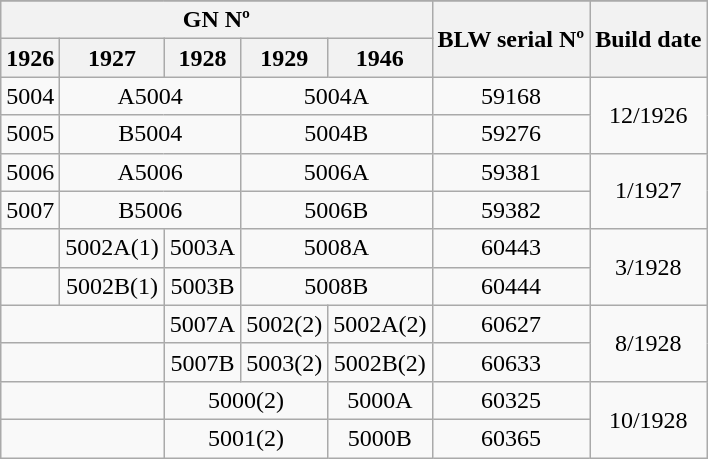<table class="wikitable sortable">
<tr>
</tr>
<tr>
<th colspan = 5>GN Nº</th>
<th rowspan=2>BLW serial Nº</th>
<th rowspan=2>Build date</th>
</tr>
<tr>
<th>1926</th>
<th>1927</th>
<th>1928</th>
<th>1929</th>
<th>1946</th>
</tr>
<tr>
<td align=center>5004</td>
<td colspan=2 align=center>A5004</td>
<td colspan=2 align=center>5004A</td>
<td align=center>59168</td>
<td align=center rowspan=2 data-sort-value=1926/12>12/1926</td>
</tr>
<tr>
<td align=center>5005</td>
<td colspan=2 align=center>B5004</td>
<td colspan=2 align=center>5004B</td>
<td align=center>59276</td>
</tr>
<tr>
<td align=center>5006</td>
<td colspan=2 align=center>A5006</td>
<td colspan=2 align=center>5006A</td>
<td align=center>59381</td>
<td align=center rowspan=2 data-sort-value=1927/01>1/1927</td>
</tr>
<tr>
<td align=center>5007</td>
<td colspan=2 align=center>B5006</td>
<td colspan=2 align=center>5006B</td>
<td align=center>59382</td>
</tr>
<tr>
<td colspan=1></td>
<td align=center>5002A(1)</td>
<td align=center>5003A</td>
<td colspan=2 align=center>5008A</td>
<td align=center>60443</td>
<td align=center rowspan=2 data-sort-value=1928/02>3/1928</td>
</tr>
<tr>
<td colspan=1></td>
<td align=center>5002B(1)</td>
<td align=center>5003B</td>
<td colspan=2 align=center>5008B</td>
<td align=center>60444</td>
</tr>
<tr>
<td colspan=2></td>
<td align=center>5007A</td>
<td align=center>5002(2)</td>
<td align=center>5002A(2)</td>
<td align=center>60627</td>
<td align=center rowspan=2 data-sort-value=1928/08>8/1928</td>
</tr>
<tr>
<td colspan=2></td>
<td align=center>5007B</td>
<td align=center>5003(2)</td>
<td align=center>5002B(2)</td>
<td align=center>60633</td>
</tr>
<tr>
<td colspan=2></td>
<td colspan=2 align=center>5000(2)</td>
<td align=center>5000A</td>
<td align=center>60325</td>
<td align=center rowspan=2 data-sort-value=1928/10>10/1928</td>
</tr>
<tr>
<td colspan=2></td>
<td colspan=2 align=center>5001(2)</td>
<td align=center>5000B</td>
<td align=center>60365</td>
</tr>
</table>
